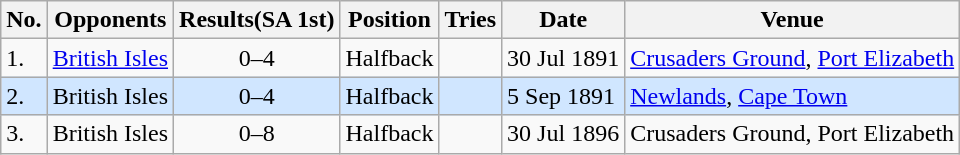<table class="wikitable">
<tr>
<th>No.</th>
<th>Opponents</th>
<th>Results(SA 1st)</th>
<th>Position</th>
<th>Tries</th>
<th>Date</th>
<th>Venue</th>
</tr>
<tr>
<td>1.</td>
<td> <a href='#'>British Isles</a></td>
<td align="center">0–4</td>
<td>Halfback</td>
<td></td>
<td>30 Jul 1891</td>
<td><a href='#'>Crusaders Ground</a>, <a href='#'>Port Elizabeth</a></td>
</tr>
<tr style="background: #D0E6FF;">
<td>2.</td>
<td> British Isles</td>
<td align="center">0–4</td>
<td>Halfback</td>
<td></td>
<td>5 Sep 1891</td>
<td><a href='#'>Newlands</a>, <a href='#'>Cape Town</a></td>
</tr>
<tr>
<td>3.</td>
<td> British Isles</td>
<td align="center">0–8</td>
<td>Halfback</td>
<td></td>
<td>30 Jul 1896</td>
<td>Crusaders Ground, Port Elizabeth</td>
</tr>
</table>
